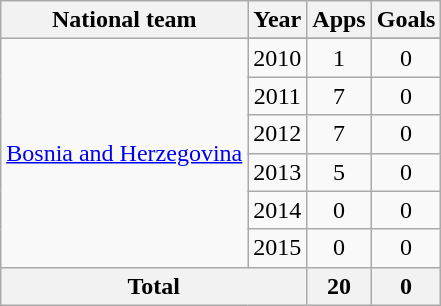<table class="wikitable" style="text-align: center;">
<tr>
<th>National team</th>
<th>Year</th>
<th>Apps</th>
<th>Goals</th>
</tr>
<tr>
<td rowspan="7"><a href='#'>Bosnia and Herzegovina</a></td>
</tr>
<tr>
<td>2010</td>
<td>1</td>
<td>0</td>
</tr>
<tr>
<td>2011</td>
<td>7</td>
<td>0</td>
</tr>
<tr>
<td>2012</td>
<td>7</td>
<td>0</td>
</tr>
<tr>
<td>2013</td>
<td>5</td>
<td>0</td>
</tr>
<tr>
<td>2014</td>
<td>0</td>
<td>0</td>
</tr>
<tr>
<td>2015</td>
<td>0</td>
<td>0</td>
</tr>
<tr>
<th colspan="2">Total</th>
<th>20</th>
<th>0</th>
</tr>
</table>
